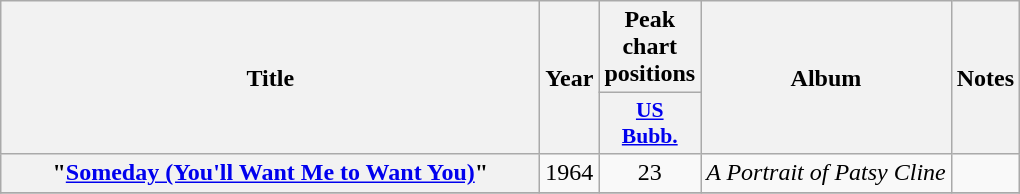<table class="wikitable plainrowheaders" style="text-align:center;" border="1">
<tr>
<th scope="col" rowspan="2" style="width:22em;">Title</th>
<th scope="col" rowspan="2">Year</th>
<th scope="col" colspan="1">Peak<br>chart<br>positions</th>
<th scope="col" rowspan="2">Album</th>
<th scope="col" rowspan="2">Notes</th>
</tr>
<tr>
<th scope="col" style="width:3em;font-size:90%;"><a href='#'>US<br>Bubb.</a><br></th>
</tr>
<tr>
<th scope="row">"<a href='#'>Someday (You'll Want Me to Want You)</a>"</th>
<td>1964</td>
<td>23</td>
<td><em>A Portrait of Patsy Cline</em></td>
<td></td>
</tr>
<tr>
</tr>
</table>
